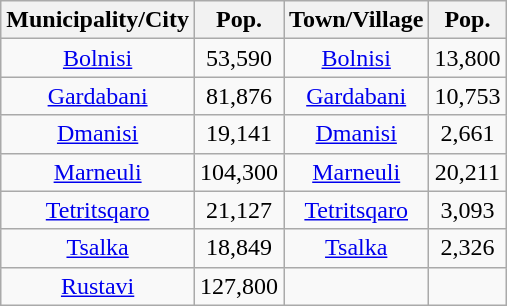<table class="wikitable sortable">
<tr>
<th>Municipality/City</th>
<th>Pop.</th>
<th>Town/Village</th>
<th>Pop.</th>
</tr>
<tr>
<td align="center"><a href='#'>Bolnisi</a></td>
<td align="center">53,590</td>
<td align="center"><a href='#'>Bolnisi</a></td>
<td align="center">13,800</td>
</tr>
<tr>
<td align="center"><a href='#'>Gardabani</a></td>
<td align="center">81,876</td>
<td align="center"><a href='#'>Gardabani</a></td>
<td align="center">10,753</td>
</tr>
<tr>
<td align="center"><a href='#'>Dmanisi</a></td>
<td align="center">19,141</td>
<td align="center"><a href='#'>Dmanisi</a></td>
<td align="center">2,661</td>
</tr>
<tr>
<td align="center"><a href='#'>Marneuli</a></td>
<td align="center">104,300</td>
<td align="center"><a href='#'>Marneuli</a></td>
<td align="center">20,211</td>
</tr>
<tr>
<td align="center"><a href='#'>Tetritsqaro</a></td>
<td align="center">21,127</td>
<td align="center"><a href='#'>Tetritsqaro</a></td>
<td align="center">3,093</td>
</tr>
<tr>
<td align="center"><a href='#'>Tsalka</a></td>
<td align="center">18,849</td>
<td align="center"><a href='#'>Tsalka</a></td>
<td align="center">2,326</td>
</tr>
<tr>
<td align="center"><a href='#'>Rustavi</a></td>
<td align="center">127,800</td>
<td align="center"></td>
<td align="center"></td>
</tr>
</table>
